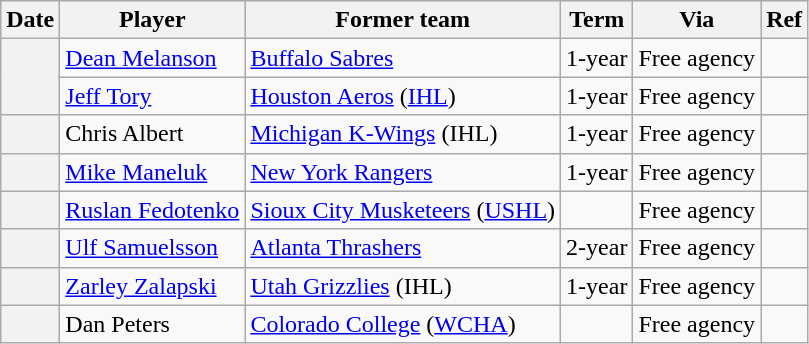<table class="wikitable plainrowheaders">
<tr style="background:#ddd; text-align:center;">
<th>Date</th>
<th>Player</th>
<th>Former team</th>
<th>Term</th>
<th>Via</th>
<th>Ref</th>
</tr>
<tr>
<th scope="row" rowspan=2></th>
<td><a href='#'>Dean Melanson</a></td>
<td><a href='#'>Buffalo Sabres</a></td>
<td>1-year</td>
<td>Free agency</td>
<td></td>
</tr>
<tr>
<td><a href='#'>Jeff Tory</a></td>
<td><a href='#'>Houston Aeros</a> (<a href='#'>IHL</a>)</td>
<td>1-year</td>
<td>Free agency</td>
<td></td>
</tr>
<tr>
<th scope="row"></th>
<td>Chris Albert</td>
<td><a href='#'>Michigan K-Wings</a> (IHL)</td>
<td>1-year</td>
<td>Free agency</td>
<td></td>
</tr>
<tr>
<th scope="row"></th>
<td><a href='#'>Mike Maneluk</a></td>
<td><a href='#'>New York Rangers</a></td>
<td>1-year</td>
<td>Free agency</td>
<td></td>
</tr>
<tr>
<th scope="row"></th>
<td><a href='#'>Ruslan Fedotenko</a></td>
<td><a href='#'>Sioux City Musketeers</a> (<a href='#'>USHL</a>)</td>
<td></td>
<td>Free agency</td>
<td></td>
</tr>
<tr>
<th scope="row"></th>
<td><a href='#'>Ulf Samuelsson</a></td>
<td><a href='#'>Atlanta Thrashers</a></td>
<td>2-year</td>
<td>Free agency</td>
<td></td>
</tr>
<tr>
<th scope="row"></th>
<td><a href='#'>Zarley Zalapski</a></td>
<td><a href='#'>Utah Grizzlies</a> (IHL)</td>
<td>1-year</td>
<td>Free agency</td>
<td></td>
</tr>
<tr>
<th scope="row"></th>
<td>Dan Peters</td>
<td><a href='#'>Colorado College</a> (<a href='#'>WCHA</a>)</td>
<td></td>
<td>Free agency</td>
<td></td>
</tr>
</table>
